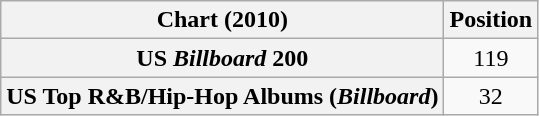<table class="wikitable sortable plainrowheaders" style="text-align:center">
<tr>
<th scope="col">Chart (2010)</th>
<th scope="col">Position</th>
</tr>
<tr>
<th scope="row">US <em>Billboard</em> 200</th>
<td>119</td>
</tr>
<tr>
<th scope="row">US Top R&B/Hip-Hop Albums (<em>Billboard</em>)</th>
<td>32</td>
</tr>
</table>
